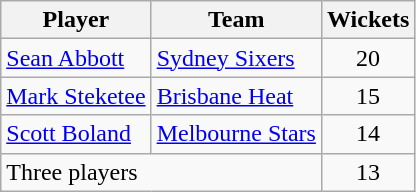<table class="wikitable" style="text-align: center;">
<tr>
<th>Player</th>
<th>Team</th>
<th>Wickets</th>
</tr>
<tr>
<td style="text-align:left"><a href='#'>Sean Abbott</a></td>
<td style="text-align:left"><a href='#'>Sydney Sixers</a></td>
<td>20</td>
</tr>
<tr>
<td style="text-align:left"><a href='#'>Mark Steketee</a></td>
<td style="text-align:left"><a href='#'>Brisbane Heat</a></td>
<td>15</td>
</tr>
<tr>
<td style="text-align:left"><a href='#'>Scott Boland</a></td>
<td style="text-align:left"><a href='#'>Melbourne Stars</a></td>
<td>14</td>
</tr>
<tr>
<td style="text-align:left" colspan="2">Three players</td>
<td>13</td>
</tr>
</table>
